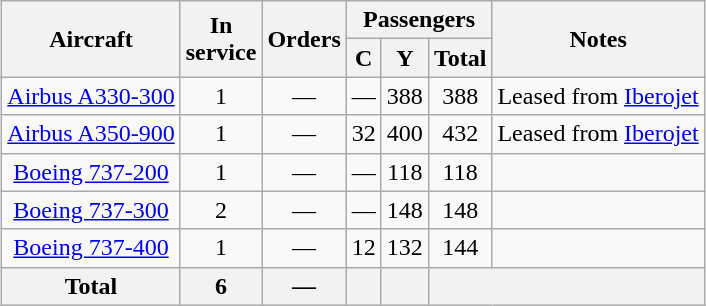<table class="wikitable" style="margin:0.5em auto; text-align:center">
<tr>
<th rowspan="2">Aircraft</th>
<th rowspan="2">In <br> service</th>
<th rowspan="2">Orders</th>
<th colspan="3">Passengers</th>
<th rowspan="2">Notes</th>
</tr>
<tr>
<th>C</th>
<th>Y</th>
<th>Total</th>
</tr>
<tr>
<td><a href='#'>Airbus A330-300</a></td>
<td>1</td>
<td>—</td>
<td>—</td>
<td>388</td>
<td>388</td>
<td>Leased from <a href='#'>Iberojet</a></td>
</tr>
<tr>
<td><a href='#'>Airbus A350-900</a></td>
<td>1</td>
<td>—</td>
<td>32</td>
<td>400</td>
<td>432</td>
<td>Leased from <a href='#'>Iberojet</a></td>
</tr>
<tr>
<td><a href='#'>Boeing 737-200</a></td>
<td>1</td>
<td>—</td>
<td>—</td>
<td>118</td>
<td>118</td>
<td></td>
</tr>
<tr>
<td><a href='#'>Boeing 737-300</a></td>
<td>2</td>
<td>—</td>
<td>—</td>
<td>148</td>
<td>148</td>
<td></td>
</tr>
<tr>
<td><a href='#'>Boeing 737-400</a></td>
<td>1</td>
<td>—</td>
<td>12</td>
<td>132</td>
<td>144</td>
<td></td>
</tr>
<tr>
<th>Total</th>
<th>6</th>
<th>—</th>
<th></th>
<th></th>
<th colspan="2"></th>
</tr>
</table>
